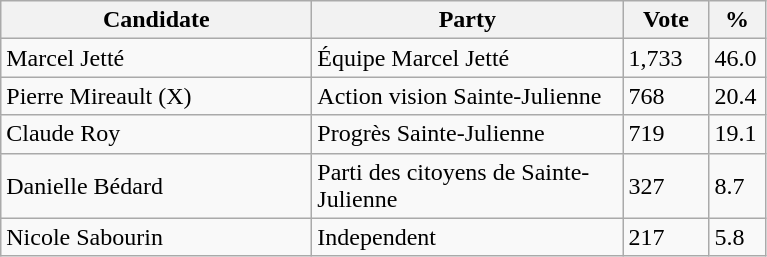<table class="wikitable">
<tr>
<th bgcolor="#DDDDFF" width="200px">Candidate</th>
<th bgcolor="#DDDDFF" width="200px">Party</th>
<th bgcolor="#DDDDFF" width="50px">Vote</th>
<th bgcolor="#DDDDFF" width="30px">%</th>
</tr>
<tr>
<td>Marcel Jetté</td>
<td>Équipe Marcel Jetté</td>
<td>1,733</td>
<td>46.0</td>
</tr>
<tr>
<td>Pierre Mireault (X)</td>
<td>Action vision Sainte-Julienne</td>
<td>768</td>
<td>20.4</td>
</tr>
<tr>
<td>Claude Roy</td>
<td>Progrès Sainte-Julienne</td>
<td>719</td>
<td>19.1</td>
</tr>
<tr>
<td>Danielle Bédard</td>
<td>Parti des citoyens de Sainte-Julienne</td>
<td>327</td>
<td>8.7</td>
</tr>
<tr>
<td>Nicole Sabourin</td>
<td>Independent</td>
<td>217</td>
<td>5.8</td>
</tr>
</table>
